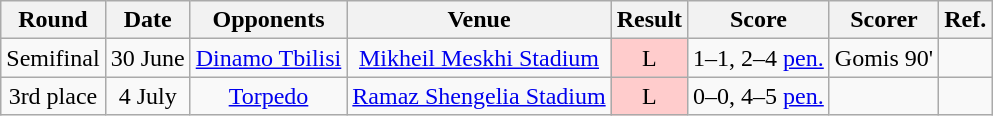<table class="wikitable sortable plainrowheaders" style="text-align:center;">
<tr>
<th scope=col>Round</th>
<th scope=col>Date</th>
<th scope=col>Opponents</th>
<th scope=col>Venue</th>
<th scope=col>Result</th>
<th scope=col>Score</th>
<th scope=col class=unsortable>Scorer</th>
<th scope=col>Ref.</th>
</tr>
<tr>
<td>Semifinal</td>
<td>30 June</td>
<td><a href='#'>Dinamo Tbilisi</a></td>
<td><a href='#'>Mikheil Meskhi Stadium</a></td>
<td style="background:#fcc;">L</td>
<td>1–1, 2–4 <a href='#'>pen.</a></td>
<td>Gomis 90'</td>
<td></td>
</tr>
<tr>
<td>3rd place</td>
<td>4 July</td>
<td><a href='#'>Torpedo</a></td>
<td><a href='#'>Ramaz Shengelia Stadium</a></td>
<td style="background:#fcc;">L</td>
<td>0–0, 4–5 <a href='#'>pen.</a></td>
<td></td>
<td></td>
</tr>
</table>
